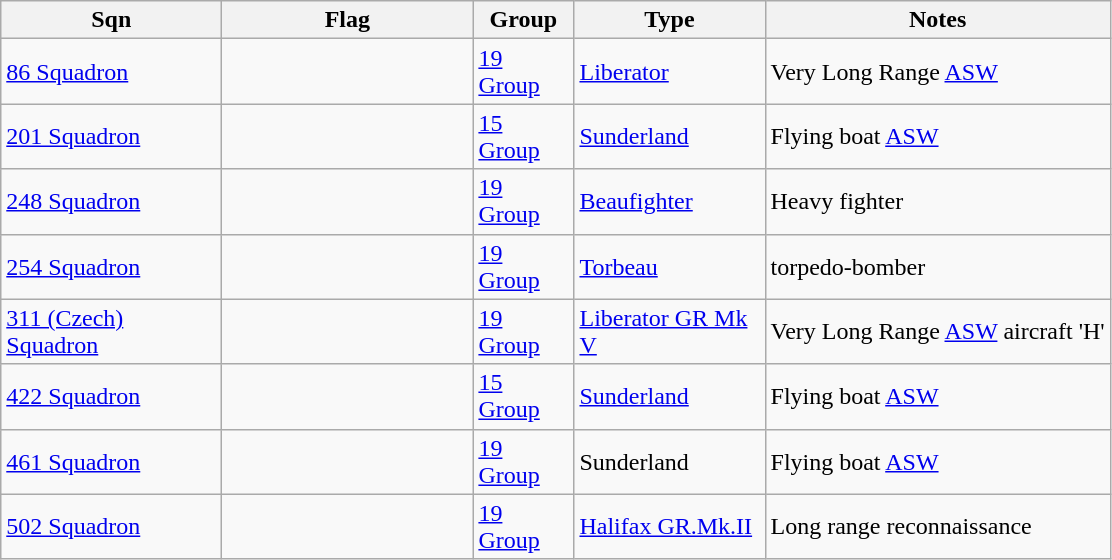<table class="wikitable sortable">
<tr>
<th scope="col" width="140px">Sqn</th>
<th scope="col" width="160px">Flag</th>
<th scope="col" width="60px">Group</th>
<th scope="col" width="120px">Type</th>
<th>Notes</th>
</tr>
<tr>
<td align="left"><a href='#'>86 Squadron</a></td>
<td align="left"></td>
<td align="left"><a href='#'>19 Group</a></td>
<td align="left"><a href='#'>Liberator</a></td>
<td align="left">Very Long Range <a href='#'>ASW</a></td>
</tr>
<tr>
<td align="left"><a href='#'>201 Squadron</a></td>
<td align="left"></td>
<td align="left"><a href='#'>15 Group</a></td>
<td align="left"><a href='#'>Sunderland</a></td>
<td align="left">Flying boat <a href='#'>ASW</a></td>
</tr>
<tr>
<td align="left"><a href='#'>248 Squadron</a></td>
<td align="left"></td>
<td align="left"><a href='#'>19 Group</a></td>
<td align="left"><a href='#'>Beaufighter</a></td>
<td align="left">Heavy fighter</td>
</tr>
<tr>
<td align="left"><a href='#'>254 Squadron</a></td>
<td align="left"></td>
<td align="left"><a href='#'>19 Group</a></td>
<td align="left"><a href='#'>Torbeau</a></td>
<td align="left">torpedo-bomber</td>
</tr>
<tr>
<td align="left"><a href='#'>311 (Czech) Squadron</a></td>
<td align="left"></td>
<td align="left"><a href='#'>19 Group</a></td>
<td align="left"><a href='#'>Liberator GR Mk V</a></td>
<td align="left"> Very Long Range <a href='#'>ASW</a> aircraft 'H'</td>
</tr>
<tr>
<td align="left"><a href='#'>422 Squadron</a></td>
<td align="left"></td>
<td align="left"><a href='#'>15 Group</a></td>
<td align="left"><a href='#'>Sunderland</a></td>
<td align="left">Flying boat  <a href='#'>ASW</a></td>
</tr>
<tr>
<td align="left"><a href='#'>461 Squadron</a></td>
<td align="left"></td>
<td align="left"><a href='#'>19 Group</a></td>
<td align="left">Sunderland</td>
<td align="left">Flying boat <a href='#'>ASW</a></td>
</tr>
<tr>
<td align="left"><a href='#'>502 Squadron</a></td>
<td align="left"></td>
<td align="left"><a href='#'>19 Group</a></td>
<td align="left"><a href='#'>Halifax GR.Mk.II</a></td>
<td align="left">Long range reconnaissance</td>
</tr>
</table>
